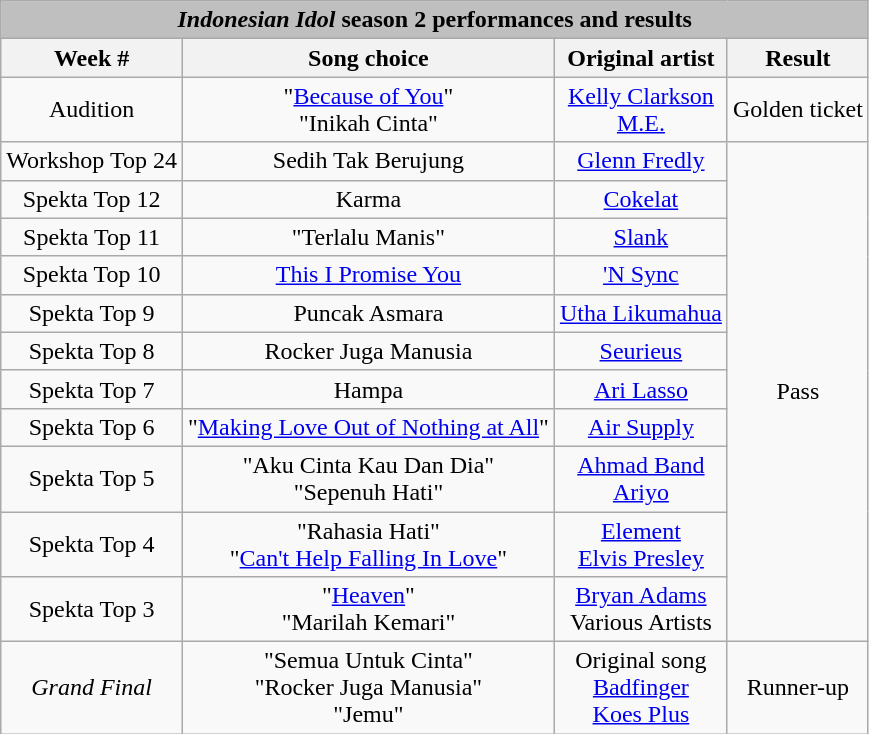<table class="wikitable mw-collapsible mw-collapsed" style="text-align:center;">
<tr>
<th colspan="4" style="background:#BFBFBF;"><em>Indonesian Idol</em> season 2 performances and results</th>
</tr>
<tr>
<th>Week #</th>
<th>Song choice</th>
<th>Original artist</th>
<th>Result</th>
</tr>
<tr>
<td>Audition</td>
<td>"<a href='#'>Because of You</a>"<br>"Inikah Cinta"</td>
<td><a href='#'>Kelly Clarkson</a><br><a href='#'>M.E.</a></td>
<td>Golden ticket</td>
</tr>
<tr>
<td>Workshop Top 24</td>
<td>Sedih Tak Berujung</td>
<td><a href='#'>Glenn Fredly</a></td>
<td rowspan="11">Pass</td>
</tr>
<tr>
<td>Spekta Top 12</td>
<td>Karma</td>
<td><a href='#'>Cokelat</a></td>
</tr>
<tr>
<td>Spekta Top 11</td>
<td>"Terlalu Manis"</td>
<td><a href='#'>Slank</a></td>
</tr>
<tr>
<td>Spekta Top 10</td>
<td><a href='#'>This I Promise You</a></td>
<td><a href='#'>'N Sync</a></td>
</tr>
<tr>
<td>Spekta Top 9</td>
<td>Puncak Asmara</td>
<td><a href='#'>Utha Likumahua</a></td>
</tr>
<tr>
<td>Spekta Top 8</td>
<td>Rocker Juga Manusia</td>
<td><a href='#'>Seurieus</a></td>
</tr>
<tr>
<td>Spekta Top 7</td>
<td>Hampa</td>
<td><a href='#'>Ari Lasso</a></td>
</tr>
<tr>
<td>Spekta Top 6</td>
<td>"<a href='#'>Making Love Out of Nothing at All</a>"</td>
<td><a href='#'>Air Supply</a></td>
</tr>
<tr>
<td>Spekta Top 5</td>
<td>"Aku Cinta Kau Dan Dia"<br>"Sepenuh Hati"</td>
<td><a href='#'>Ahmad Band</a><br><a href='#'>Ariyo</a></td>
</tr>
<tr>
<td>Spekta Top 4</td>
<td>"Rahasia Hati"<br>"<a href='#'>Can't Help Falling In Love</a>"</td>
<td><a href='#'>Element</a><br><a href='#'>Elvis Presley</a></td>
</tr>
<tr>
<td>Spekta Top 3</td>
<td>"<a href='#'>Heaven</a>"<br>"Marilah Kemari"</td>
<td><a href='#'>Bryan Adams</a><br>Various Artists</td>
</tr>
<tr>
<td><em>Grand Final</em></td>
<td>"Semua Untuk Cinta"<br>"Rocker Juga Manusia"<br>"Jemu"</td>
<td>Original song<br><a href='#'>Badfinger</a><br><a href='#'>Koes Plus</a></td>
<td>Runner-up</td>
</tr>
</table>
